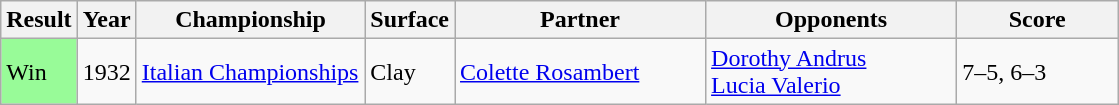<table class="sortable wikitable">
<tr>
<th>Result</th>
<th>Year</th>
<th style="width:145px">Championship</th>
<th style="width:50px">Surface</th>
<th style="width:160px">Partner</th>
<th style="width:160px">Opponents</th>
<th style="width:100px" class="unsortable">Score</th>
</tr>
<tr>
<td style="background:#98fb98;">Win</td>
<td>1932</td>
<td><a href='#'>Italian Championships</a></td>
<td>Clay</td>
<td>  <a href='#'>Colette Rosambert</a></td>
<td> <a href='#'>Dorothy Andrus</a><br>  <a href='#'>Lucia Valerio</a></td>
<td>7–5, 6–3</td>
</tr>
</table>
